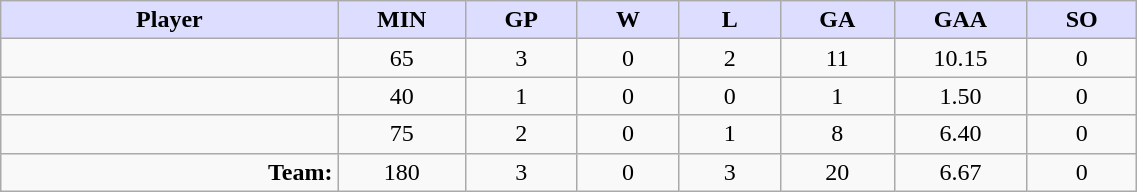<table style="width:60%;" class="wikitable sortable">
<tr>
<th style="background:#ddf; width:10%;">Player</th>
<th style="width:3%; background:#ddf;" title="Minutes played">MIN</th>
<th style="width:3%; background:#ddf;" title="Games played in">GP</th>
<th style="width:3%; background:#ddf;" title="Games played in">W</th>
<th style="width:3%; background:#ddf;" title="Games played in">L</th>
<th style="width:3%; background:#ddf;" title="Goals against">GA</th>
<th style="width:3%; background:#ddf;" title="Goals against average">GAA</th>
<th style="width:3%; background:#ddf;" title="Shut-outs">SO</th>
</tr>
<tr style="text-align:center;">
<td style="text-align:right;"></td>
<td>65</td>
<td>3</td>
<td>0</td>
<td>2</td>
<td>11</td>
<td>10.15</td>
<td>0</td>
</tr>
<tr style="text-align:center;">
<td style="text-align:right;"></td>
<td>40</td>
<td>1</td>
<td>0</td>
<td>0</td>
<td>1</td>
<td>1.50</td>
<td>0</td>
</tr>
<tr style="text-align:center;">
<td style="text-align:right;"></td>
<td>75</td>
<td>2</td>
<td>0</td>
<td>1</td>
<td>8</td>
<td>6.40</td>
<td>0</td>
</tr>
<tr style="text-align:center;">
<td style="text-align:right;"><strong>Team:</strong></td>
<td>180</td>
<td>3</td>
<td>0</td>
<td>3</td>
<td>20</td>
<td>6.67</td>
<td>0</td>
</tr>
</table>
